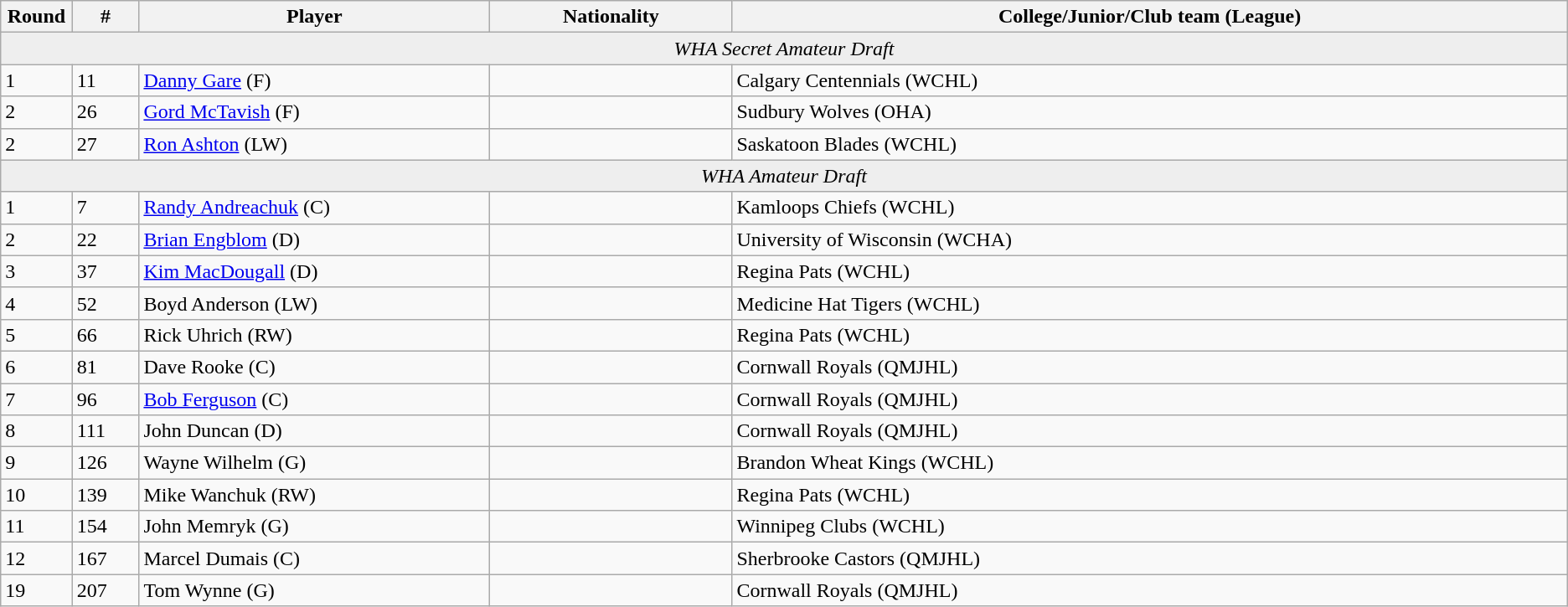<table class="wikitable">
<tr align="center">
<th bgcolor="#DDDDFF" width="4.0%">Round</th>
<th bgcolor="#DDDDFF" width="4.0%">#</th>
<th bgcolor="#DDDDFF" width="21.0%">Player</th>
<th bgcolor="#DDDDFF" width="14.5%">Nationality</th>
<th bgcolor="#DDDDFF" width="50.0%">College/Junior/Club team (League)</th>
</tr>
<tr bgcolor="#eeeeee">
<td colspan="5" align="center"><em>WHA Secret Amateur Draft</em></td>
</tr>
<tr>
<td>1</td>
<td>11</td>
<td><a href='#'>Danny Gare</a> (F)</td>
<td></td>
<td>Calgary Centennials (WCHL)</td>
</tr>
<tr>
<td>2</td>
<td>26</td>
<td><a href='#'>Gord McTavish</a> (F)</td>
<td></td>
<td>Sudbury Wolves (OHA)</td>
</tr>
<tr>
<td>2</td>
<td>27</td>
<td><a href='#'>Ron Ashton</a> (LW)</td>
<td></td>
<td>Saskatoon Blades (WCHL)</td>
</tr>
<tr bgcolor="#eeeeee">
<td colspan="5" align="center"><em>WHA Amateur Draft</em></td>
</tr>
<tr>
<td>1</td>
<td>7</td>
<td><a href='#'>Randy Andreachuk</a> (C)</td>
<td></td>
<td>Kamloops Chiefs (WCHL)</td>
</tr>
<tr>
<td>2</td>
<td>22</td>
<td><a href='#'>Brian Engblom</a> (D)</td>
<td></td>
<td>University of Wisconsin (WCHA)</td>
</tr>
<tr>
<td>3</td>
<td>37</td>
<td><a href='#'>Kim MacDougall</a> (D)</td>
<td></td>
<td>Regina Pats (WCHL)</td>
</tr>
<tr>
<td>4</td>
<td>52</td>
<td>Boyd Anderson (LW)</td>
<td></td>
<td>Medicine Hat Tigers (WCHL)</td>
</tr>
<tr>
<td>5</td>
<td>66</td>
<td>Rick Uhrich (RW)</td>
<td></td>
<td>Regina Pats (WCHL)</td>
</tr>
<tr>
<td>6</td>
<td>81</td>
<td>Dave Rooke (C)</td>
<td></td>
<td>Cornwall Royals (QMJHL)</td>
</tr>
<tr>
<td>7</td>
<td>96</td>
<td><a href='#'>Bob Ferguson</a> (C)</td>
<td></td>
<td>Cornwall Royals (QMJHL)</td>
</tr>
<tr>
<td>8</td>
<td>111</td>
<td>John Duncan (D)</td>
<td></td>
<td>Cornwall Royals (QMJHL)</td>
</tr>
<tr>
<td>9</td>
<td>126</td>
<td>Wayne Wilhelm (G)</td>
<td></td>
<td>Brandon Wheat Kings (WCHL)</td>
</tr>
<tr>
<td>10</td>
<td>139</td>
<td>Mike Wanchuk (RW)</td>
<td></td>
<td>Regina Pats (WCHL)</td>
</tr>
<tr>
<td>11</td>
<td>154</td>
<td>John Memryk (G)</td>
<td></td>
<td>Winnipeg Clubs (WCHL)</td>
</tr>
<tr>
<td>12</td>
<td>167</td>
<td>Marcel Dumais (C)</td>
<td></td>
<td>Sherbrooke Castors (QMJHL)</td>
</tr>
<tr>
<td>19</td>
<td>207</td>
<td>Tom Wynne (G)</td>
<td></td>
<td>Cornwall Royals (QMJHL)</td>
</tr>
</table>
